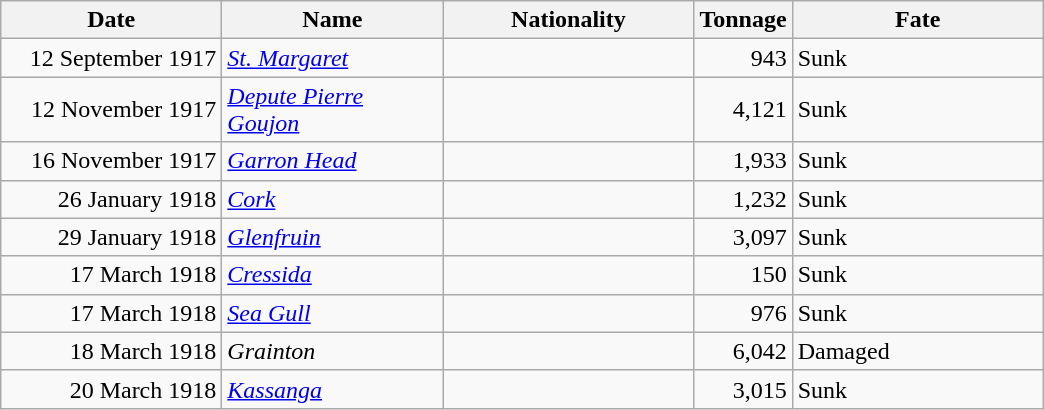<table class="wikitable sortable">
<tr>
<th width="140px">Date</th>
<th width="140px">Name</th>
<th width="160px">Nationality</th>
<th width="25px">Tonnage</th>
<th width="160px">Fate</th>
</tr>
<tr>
<td align="right">12 September 1917</td>
<td align="left"><a href='#'><em>St. Margaret</em></a></td>
<td align="left"></td>
<td align="right">943</td>
<td align="left">Sunk</td>
</tr>
<tr>
<td align="right">12 November 1917</td>
<td align="left"><a href='#'><em>Depute Pierre Goujon</em></a></td>
<td align="left"></td>
<td align="right">4,121</td>
<td align="left">Sunk</td>
</tr>
<tr>
<td align="right">16 November 1917</td>
<td align="left"><a href='#'><em>Garron Head</em></a></td>
<td align="left"></td>
<td align="right">1,933</td>
<td align="left">Sunk</td>
</tr>
<tr>
<td align="right">26 January 1918</td>
<td align="left"><a href='#'><em>Cork</em></a></td>
<td align="left"></td>
<td align="right">1,232</td>
<td align="left">Sunk</td>
</tr>
<tr>
<td align="right">29 January 1918</td>
<td align="left"><a href='#'><em>Glenfruin</em></a></td>
<td align="left"></td>
<td align="right">3,097</td>
<td align="left">Sunk</td>
</tr>
<tr>
<td align="right">17 March 1918</td>
<td align="left"><a href='#'><em>Cressida</em></a></td>
<td align="left"></td>
<td align="right">150</td>
<td align="left">Sunk</td>
</tr>
<tr>
<td align="right">17 March 1918</td>
<td align="left"><a href='#'><em>Sea Gull</em></a></td>
<td align="left"></td>
<td align="right">976</td>
<td align="left">Sunk</td>
</tr>
<tr>
<td align="right">18 March 1918</td>
<td align="left"><em>Grainton</em></td>
<td align="left"></td>
<td align="right">6,042</td>
<td align="left">Damaged</td>
</tr>
<tr>
<td align="right">20 March 1918</td>
<td align="left"><a href='#'><em>Kassanga</em></a></td>
<td align="left"></td>
<td align="right">3,015</td>
<td align="left">Sunk</td>
</tr>
</table>
